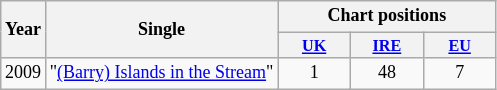<table class="wikitable" style="font-size: 9pt; text-align: center">
<tr>
<th rowspan="2">Year</th>
<th rowspan="2">Single</th>
<th colspan="3">Chart positions</th>
</tr>
<tr style="font-size:90%;">
<th style="width:4em;"><a href='#'>UK</a><br></th>
<th style="width:4em;"><a href='#'>IRE</a><br></th>
<th style="width:4em;"><a href='#'>EU</a></th>
</tr>
<tr>
<td>2009</td>
<td align="left">"<a href='#'>(Barry) Islands in the Stream</a>"</td>
<td style="text-align:center;">1</td>
<td style="text-align:center;">48</td>
<td style="text-align:center;">7</td>
</tr>
</table>
